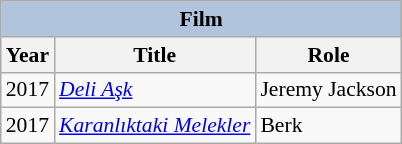<table class="wikitable" style="font-size:90%">
<tr>
<th colspan="4" style="background:LightSteelBlue">Film</th>
</tr>
<tr>
<th>Year</th>
<th>Title</th>
<th>Role</th>
</tr>
<tr>
<td>2017</td>
<td><em><a href='#'>Deli Aşk</a></em></td>
<td>Jeremy Jackson</td>
</tr>
<tr>
<td>2017</td>
<td><em><a href='#'>Karanlıktaki Melekler</a></em></td>
<td>Berk</td>
</tr>
</table>
